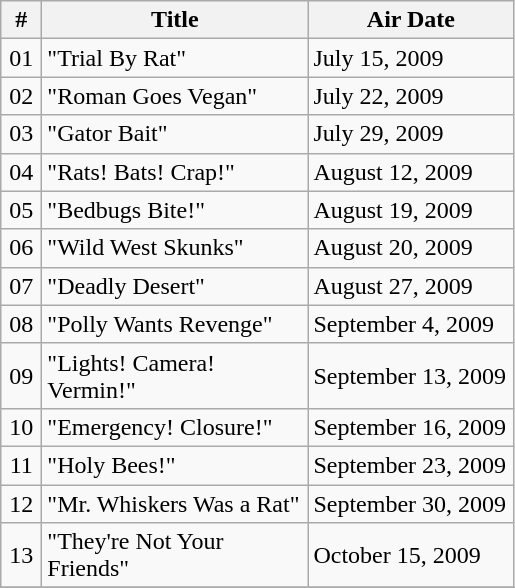<table class="wikitable">
<tr>
<th width="20">#</th>
<th width="170">Title</th>
<th width="130">Air Date</th>
</tr>
<tr>
<td nowrap="nowrap" align="center">01</td>
<td>"Trial By Rat"</td>
<td>July 15, 2009</td>
</tr>
<tr>
<td nowrap="nowrap" align="center">02</td>
<td>"Roman Goes Vegan"</td>
<td>July 22, 2009</td>
</tr>
<tr>
<td nowrap="nowrap" align="center">03</td>
<td>"Gator Bait"</td>
<td>July 29, 2009</td>
</tr>
<tr>
<td nowrap="nowrap" align="center">04</td>
<td>"Rats! Bats! Crap!"</td>
<td>August 12, 2009</td>
</tr>
<tr>
<td nowrap="nowrap" align="center">05</td>
<td>"Bedbugs Bite!"</td>
<td>August 19, 2009</td>
</tr>
<tr>
<td nowrap="nowrap" align="center">06</td>
<td>"Wild West Skunks"</td>
<td>August 20, 2009</td>
</tr>
<tr>
<td nowrap="nowrap" align="center">07</td>
<td>"Deadly Desert"</td>
<td>August 27, 2009</td>
</tr>
<tr>
<td nowrap="nowrap" align="center">08</td>
<td>"Polly Wants Revenge"</td>
<td>September 4, 2009</td>
</tr>
<tr>
<td nowrap="nowrap" align="center">09</td>
<td>"Lights! Camera! Vermin!"</td>
<td>September 13, 2009</td>
</tr>
<tr>
<td nowrap="nowrap" align="center">10</td>
<td>"Emergency! Closure!"</td>
<td>September 16, 2009</td>
</tr>
<tr>
<td nowrap="nowrap" align="center">11</td>
<td>"Holy Bees!"</td>
<td>September 23, 2009</td>
</tr>
<tr>
<td nowrap="nowrap" align="center">12</td>
<td>"Mr. Whiskers Was a Rat"</td>
<td>September 30, 2009</td>
</tr>
<tr>
<td nowrap="nowrap" align="center">13</td>
<td>"They're Not Your Friends"</td>
<td>October 15, 2009</td>
</tr>
<tr>
</tr>
</table>
